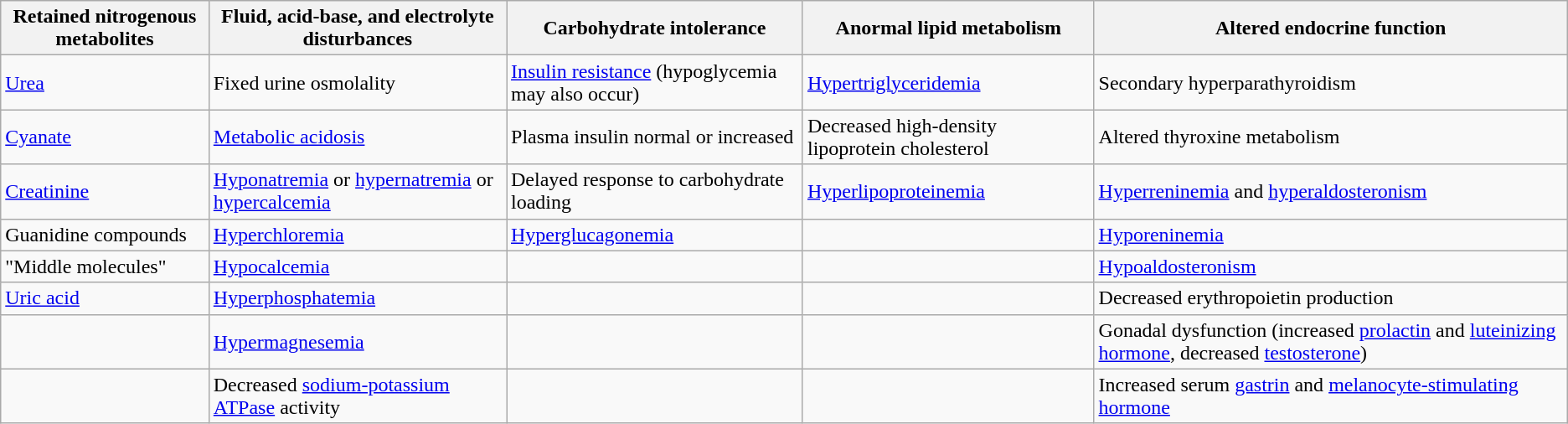<table class="wikitable">
<tr>
<th>Retained nitrogenous metabolites</th>
<th>Fluid, acid-base, and electrolyte disturbances</th>
<th>Carbohydrate intolerance</th>
<th>Anormal lipid metabolism</th>
<th>Altered endocrine function</th>
</tr>
<tr>
<td><a href='#'>Urea</a></td>
<td>Fixed urine osmolality</td>
<td><a href='#'>Insulin resistance</a> (hypoglycemia may also occur)</td>
<td><a href='#'>Hypertriglyceridemia</a></td>
<td>Secondary hyperparathyroidism</td>
</tr>
<tr>
<td><a href='#'>Cyanate</a></td>
<td><a href='#'>Metabolic acidosis</a></td>
<td>Plasma insulin normal or increased</td>
<td>Decreased high-density lipoprotein cholesterol</td>
<td>Altered thyroxine metabolism</td>
</tr>
<tr>
<td><a href='#'>Creatinine</a></td>
<td><a href='#'>Hyponatremia</a> or <a href='#'>hypernatremia</a> or <a href='#'>hypercalcemia</a></td>
<td>Delayed response to carbohydrate loading</td>
<td><a href='#'>Hyperlipoproteinemia</a></td>
<td><a href='#'>Hyperreninemia</a> and <a href='#'>hyperaldosteronism</a></td>
</tr>
<tr>
<td>Guanidine compounds</td>
<td><a href='#'>Hyperchloremia</a></td>
<td><a href='#'>Hyperglucagonemia</a></td>
<td></td>
<td><a href='#'>Hyporeninemia</a></td>
</tr>
<tr>
<td>"Middle molecules"</td>
<td><a href='#'>Hypocalcemia</a></td>
<td></td>
<td></td>
<td><a href='#'>Hypoaldosteronism</a></td>
</tr>
<tr>
<td><a href='#'>Uric acid</a></td>
<td><a href='#'>Hyperphosphatemia</a></td>
<td></td>
<td></td>
<td>Decreased erythropoietin production</td>
</tr>
<tr>
<td></td>
<td><a href='#'>Hypermagnesemia</a></td>
<td></td>
<td></td>
<td>Gonadal dysfunction (increased <a href='#'>prolactin</a> and <a href='#'>luteinizing hormone</a>, decreased <a href='#'>testosterone</a>)</td>
</tr>
<tr>
<td></td>
<td>Decreased <a href='#'>sodium-potassium ATPase</a> activity</td>
<td></td>
<td></td>
<td>Increased serum <a href='#'>gastrin</a> and <a href='#'>melanocyte-stimulating hormone</a></td>
</tr>
</table>
